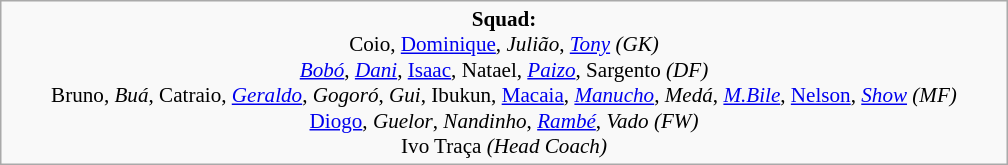<table class="wikitable" style="width:42em; margin:0.5em auto">
<tr>
<td style="font-size:88%" align="center"><strong>Squad:</strong><br>Coio, <a href='#'>Dominique</a>, <em>Julião</em>, <em><a href='#'>Tony</a></em> <em>(GK)</em><br><em><a href='#'>Bobó</a></em>, <em><a href='#'>Dani</a></em>, <a href='#'>Isaac</a>, Natael, <em><a href='#'>Paizo</a></em>, Sargento <em>(DF)</em><br>Bruno, <em>Buá</em>, Catraio, <em><a href='#'>Geraldo</a></em>, <em>Gogoró</em>, <em>Gui</em>, Ibukun, <a href='#'>Macaia</a>, <em><a href='#'>Manucho</a></em>, <em>Medá</em>, <em><a href='#'>M.Bile</a></em>, <a href='#'>Nelson</a>, <em><a href='#'>Show</a></em> <em>(MF)</em><br><a href='#'>Diogo</a>, <em>Guelor</em>, <em>Nandinho</em>, <em><a href='#'>Rambé</a></em>, <em>Vado</em> <em>(FW)</em><br>Ivo Traça <em>(Head Coach)</em></td>
</tr>
</table>
